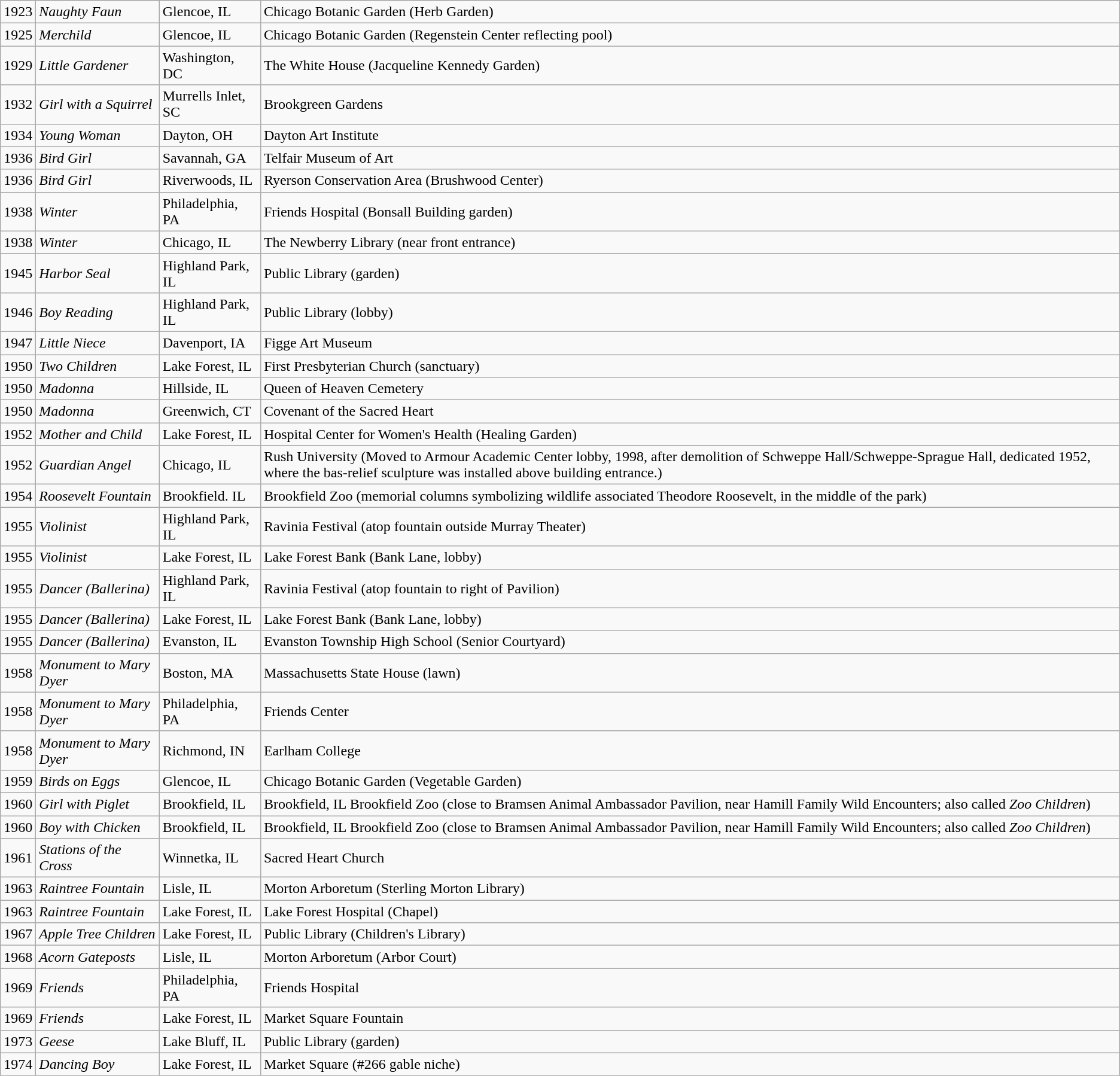<table class="wikitable sortable">
<tr>
<td>1923</td>
<td><em>Naughty Faun</em></td>
<td>Glencoe,  IL</td>
<td>Chicago Botanic Garden (Herb Garden)</td>
</tr>
<tr>
<td>1925</td>
<td><em>Merchild</em></td>
<td>Glencoe,  IL</td>
<td>Chicago Botanic Garden (Regenstein Center reflecting pool)</td>
</tr>
<tr>
<td>1929</td>
<td><em>Little Gardener</em></td>
<td>Washington,  DC</td>
<td>The White House (Jacqueline Kennedy Garden)</td>
</tr>
<tr>
<td>1932</td>
<td><em>Girl with a Squirrel</em></td>
<td>Murrells Inlet, SC</td>
<td>Brookgreen Gardens</td>
</tr>
<tr>
<td>1934</td>
<td><em>Young Woman</em></td>
<td>Dayton,  OH</td>
<td>Dayton Art Institute</td>
</tr>
<tr>
<td>1936</td>
<td><em>Bird Girl</em></td>
<td>Savannah, GA</td>
<td>Telfair Museum of Art</td>
</tr>
<tr>
<td>1936</td>
<td><em>Bird Girl</em></td>
<td>Riverwoods,  IL</td>
<td>Ryerson Conservation Area (Brushwood Center)</td>
</tr>
<tr>
<td>1938</td>
<td><em>Winter</em></td>
<td>Philadelphia,  PA</td>
<td>Friends Hospital (Bonsall Building garden)</td>
</tr>
<tr>
<td>1938</td>
<td><em>Winter</em></td>
<td>Chicago,  IL</td>
<td>The Newberry Library (near front entrance)</td>
</tr>
<tr>
<td>1945</td>
<td><em>Harbor Seal</em></td>
<td>Highland Park, IL</td>
<td>Public Library (garden)</td>
</tr>
<tr>
<td>1946</td>
<td><em>Boy Reading</em></td>
<td>Highland Park, IL</td>
<td>Public Library (lobby)</td>
</tr>
<tr>
<td>1947</td>
<td><em>Little Niece</em></td>
<td>Davenport,  IA</td>
<td>Figge Art Museum</td>
</tr>
<tr>
<td>1950</td>
<td><em>Two Children</em></td>
<td>Lake Forest, IL</td>
<td>First Presbyterian Church (sanctuary)</td>
</tr>
<tr>
<td>1950</td>
<td><em>Madonna</em></td>
<td>Hillside, IL</td>
<td>Queen of Heaven Cemetery</td>
</tr>
<tr>
<td>1950</td>
<td><em>Madonna</em></td>
<td>Greenwich,  CT</td>
<td>Covenant of the Sacred Heart</td>
</tr>
<tr>
<td>1952</td>
<td><em>Mother and Child</em></td>
<td>Lake Forest, IL</td>
<td>Hospital Center for Women's Health (Healing Garden)</td>
</tr>
<tr>
<td>1952</td>
<td><em>Guardian Angel</em></td>
<td>Chicago, IL</td>
<td>Rush University (Moved to Armour Academic Center lobby, 1998, after demolition of Schweppe Hall/Schweppe-Sprague Hall, dedicated 1952, where the bas-relief sculpture was installed above building entrance.)</td>
</tr>
<tr>
<td>1954</td>
<td><em>Roosevelt</em> <em>Fountain</em></td>
<td>Brookfield.  IL</td>
<td>Brookfield Zoo (memorial columns symbolizing wildlife associated Theodore Roosevelt, in the middle of the park)</td>
</tr>
<tr>
<td>1955</td>
<td><em>Violinist</em></td>
<td>Highland Park,  IL</td>
<td>Ravinia Festival (atop fountain outside Murray Theater)</td>
</tr>
<tr>
<td>1955</td>
<td><em>Violinist</em></td>
<td>Lake Forest, IL</td>
<td>Lake Forest Bank (Bank Lane, lobby)</td>
</tr>
<tr>
<td>1955</td>
<td><em>Dancer (Ballerina)</em></td>
<td>Highland Park,  IL</td>
<td>Ravinia Festival (atop fountain to right of Pavilion)</td>
</tr>
<tr>
<td>1955</td>
<td><em>Dancer (Ballerina)</em></td>
<td>Lake Forest,  IL</td>
<td>Lake Forest Bank (Bank Lane, lobby)</td>
</tr>
<tr>
<td>1955</td>
<td><em>Dancer (Ballerina)</em></td>
<td>Evanston,  IL</td>
<td>Evanston Township High School (Senior Courtyard)</td>
</tr>
<tr>
<td>1958</td>
<td><em>Monument to Mary Dyer</em></td>
<td>Boston, MA</td>
<td>Massachusetts State House (lawn)</td>
</tr>
<tr>
<td>1958</td>
<td><em>Monument to Mary Dyer</em></td>
<td>Philadelphia,  PA</td>
<td>Friends Center</td>
</tr>
<tr>
<td>1958</td>
<td><em>Monument to Mary Dyer</em></td>
<td>Richmond,  IN</td>
<td>Earlham College</td>
</tr>
<tr>
<td>1959</td>
<td><em>Birds on Eggs</em></td>
<td>Glencoe,  IL</td>
<td>Chicago Botanic Garden (Vegetable Garden)</td>
</tr>
<tr>
<td>1960</td>
<td><em>Girl with Piglet</em></td>
<td>Brookfield,  IL</td>
<td>Brookfield,  IL         Brookfield Zoo (close to Bramsen Animal Ambassador Pavilion, near Hamill Family Wild Encounters; also called <em>Zoo Children</em>)</td>
</tr>
<tr>
<td>1960</td>
<td><em>Boy with Chicken</em></td>
<td>Brookfield,  IL</td>
<td>Brookfield,  IL         Brookfield Zoo (close to Bramsen Animal Ambassador Pavilion, near Hamill Family Wild Encounters; also called <em>Zoo Children</em>)</td>
</tr>
<tr>
<td>1961</td>
<td><em>Stations of the Cross</em></td>
<td>Winnetka,  IL</td>
<td>Sacred Heart Church</td>
</tr>
<tr>
<td>1963</td>
<td><em>Raintree Fountain</em></td>
<td>Lisle, IL</td>
<td>Morton Arboretum (Sterling Morton Library)</td>
</tr>
<tr>
<td>1963</td>
<td><em>Raintree Fountain</em></td>
<td>Lake Forest, IL</td>
<td>Lake Forest Hospital (Chapel)</td>
</tr>
<tr>
<td>1967</td>
<td><em>Apple Tree Children</em></td>
<td>Lake Forest, IL</td>
<td>Public Library (Children's Library)</td>
</tr>
<tr>
<td>1968</td>
<td><em>Acorn Gateposts</em></td>
<td>Lisle,  IL</td>
<td>Morton Arboretum (Arbor Court)</td>
</tr>
<tr>
<td>1969</td>
<td><em>Friends</em></td>
<td>Philadelphia,  PA</td>
<td>Friends Hospital</td>
</tr>
<tr>
<td>1969</td>
<td><em>Friends</em></td>
<td>Lake Forest, IL</td>
<td>Market Square Fountain</td>
</tr>
<tr>
<td>1973</td>
<td><em>Geese</em></td>
<td>Lake Bluff, IL</td>
<td>Public Library (garden)</td>
</tr>
<tr>
<td>1974</td>
<td><em>Dancing Boy</em></td>
<td>Lake Forest, IL</td>
<td>Market Square (#266 gable niche)</td>
</tr>
</table>
